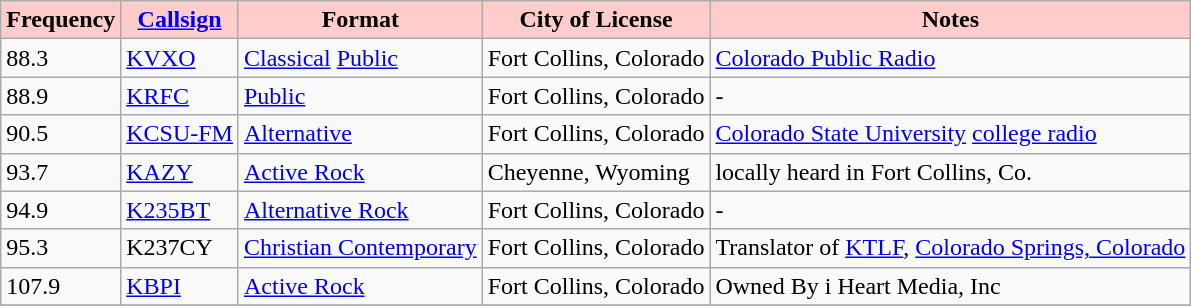<table class="wikitable" border="1">
<tr>
<th style="background:#ffcccc;"><strong>Frequency</strong></th>
<th style="background:#ffcccc;"><strong><a href='#'>Callsign</a></strong></th>
<th style="background:#ffcccc;"><strong>Format</strong></th>
<th style="background:#ffcccc;"><strong>City of License</strong></th>
<th style="background:#ffcccc;"><strong>Notes</strong></th>
</tr>
<tr>
<td>88.3</td>
<td><a href='#'>KVXO</a></td>
<td><a href='#'>Classical</a> <a href='#'>Public</a></td>
<td>Fort Collins, Colorado</td>
<td><a href='#'>Colorado Public Radio</a></td>
</tr>
<tr>
<td>88.9</td>
<td><a href='#'>KRFC</a></td>
<td><a href='#'>Public</a></td>
<td>Fort Collins, Colorado</td>
<td>-</td>
</tr>
<tr>
<td>90.5</td>
<td><a href='#'>KCSU-FM</a></td>
<td><a href='#'>Alternative</a></td>
<td>Fort Collins, Colorado</td>
<td><a href='#'>Colorado State University</a> <a href='#'>college radio</a></td>
</tr>
<tr>
<td>93.7</td>
<td><a href='#'>KAZY</a></td>
<td><a href='#'>Active Rock</a></td>
<td>Cheyenne, Wyoming</td>
<td>locally heard in Fort Collins, Co.</td>
</tr>
<tr>
<td>94.9</td>
<td><a href='#'>K235BT</a></td>
<td><a href='#'>Alternative Rock</a></td>
<td>Fort Collins, Colorado</td>
<td>-</td>
</tr>
<tr>
<td>95.3</td>
<td>K237CY</td>
<td><a href='#'>Christian Contemporary</a></td>
<td>Fort Collins, Colorado</td>
<td>Translator of <a href='#'>KTLF</a>, <a href='#'>Colorado Springs, Colorado</a></td>
</tr>
<tr>
<td>107.9</td>
<td><a href='#'>KBPI</a></td>
<td><a href='#'>Active Rock</a></td>
<td>Fort Collins, Colorado</td>
<td>Owned By i Heart Media, Inc</td>
</tr>
<tr>
</tr>
</table>
